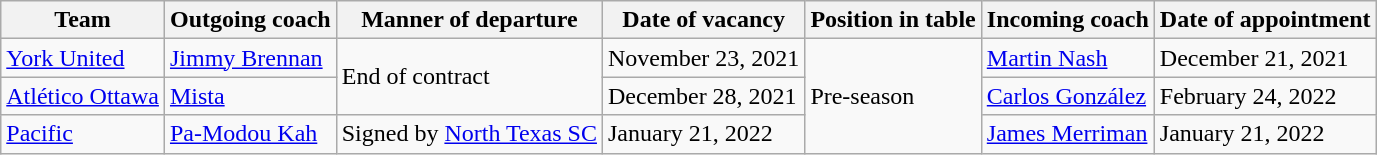<table class="wikitable">
<tr>
<th>Team</th>
<th>Outgoing coach</th>
<th>Manner of departure</th>
<th>Date of vacancy</th>
<th>Position in table</th>
<th>Incoming coach</th>
<th>Date of appointment</th>
</tr>
<tr>
<td><a href='#'>York United</a></td>
<td> <a href='#'>Jimmy Brennan</a></td>
<td rowspan="2">End of contract</td>
<td>November 23, 2021</td>
<td rowspan="3">Pre-season</td>
<td> <a href='#'>Martin Nash</a></td>
<td>December 21, 2021</td>
</tr>
<tr>
<td><a href='#'>Atlético Ottawa</a></td>
<td> <a href='#'>Mista</a></td>
<td>December 28, 2021</td>
<td> <a href='#'>Carlos González</a></td>
<td>February 24, 2022</td>
</tr>
<tr>
<td><a href='#'>Pacific</a></td>
<td> <a href='#'>Pa-Modou Kah</a></td>
<td>Signed by <a href='#'>North Texas SC</a></td>
<td>January 21, 2022</td>
<td> <a href='#'>James Merriman</a></td>
<td>January 21, 2022</td>
</tr>
</table>
